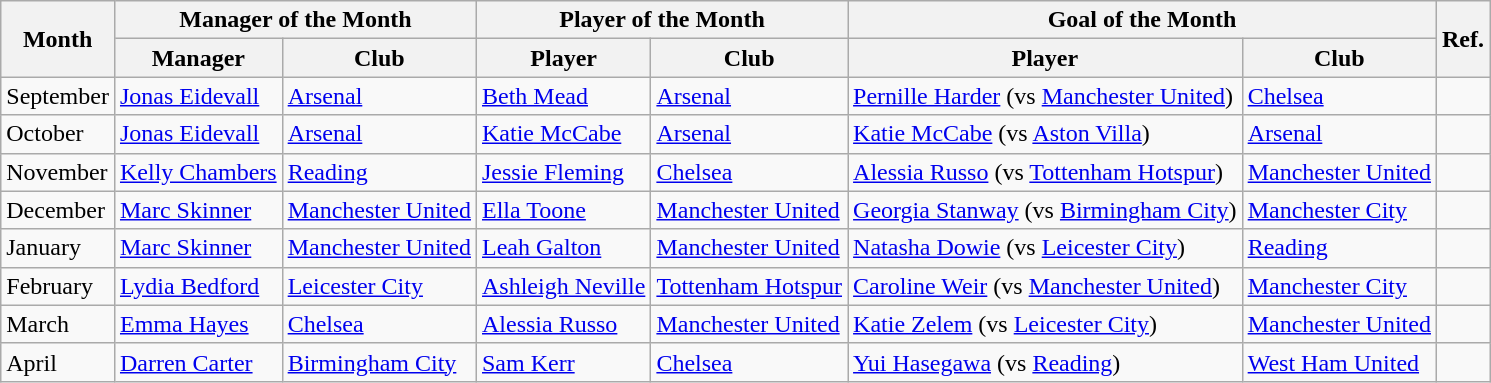<table class="wikitable">
<tr>
<th rowspan="2">Month</th>
<th colspan="2">Manager of the Month</th>
<th colspan="2">Player of the Month</th>
<th colspan="2">Goal of the Month</th>
<th rowspan="2">Ref.</th>
</tr>
<tr>
<th>Manager</th>
<th>Club</th>
<th>Player</th>
<th>Club</th>
<th>Player</th>
<th>Club</th>
</tr>
<tr>
<td>September</td>
<td> <a href='#'>Jonas Eidevall</a></td>
<td><a href='#'>Arsenal</a></td>
<td> <a href='#'>Beth Mead</a></td>
<td><a href='#'>Arsenal</a></td>
<td> <a href='#'>Pernille Harder</a> (vs <a href='#'>Manchester United</a>)</td>
<td><a href='#'>Chelsea</a></td>
<td></td>
</tr>
<tr>
<td>October</td>
<td> <a href='#'>Jonas Eidevall</a></td>
<td><a href='#'>Arsenal</a></td>
<td> <a href='#'>Katie McCabe</a></td>
<td><a href='#'>Arsenal</a></td>
<td> <a href='#'>Katie McCabe</a> (vs <a href='#'>Aston Villa</a>)</td>
<td><a href='#'>Arsenal</a></td>
<td></td>
</tr>
<tr>
<td>November</td>
<td> <a href='#'>Kelly Chambers</a></td>
<td><a href='#'>Reading</a></td>
<td> <a href='#'>Jessie Fleming</a></td>
<td><a href='#'>Chelsea</a></td>
<td> <a href='#'>Alessia Russo</a> (vs <a href='#'>Tottenham Hotspur</a>)</td>
<td><a href='#'>Manchester United</a></td>
<td></td>
</tr>
<tr>
<td>December</td>
<td> <a href='#'>Marc Skinner</a></td>
<td><a href='#'>Manchester United</a></td>
<td> <a href='#'>Ella Toone</a></td>
<td><a href='#'>Manchester United</a></td>
<td> <a href='#'>Georgia Stanway</a> (vs <a href='#'>Birmingham City</a>)</td>
<td><a href='#'>Manchester City</a></td>
<td></td>
</tr>
<tr>
<td>January</td>
<td> <a href='#'>Marc Skinner</a></td>
<td><a href='#'>Manchester United</a></td>
<td> <a href='#'>Leah Galton</a></td>
<td><a href='#'>Manchester United</a></td>
<td> <a href='#'>Natasha Dowie</a> (vs <a href='#'>Leicester City</a>)</td>
<td><a href='#'>Reading</a></td>
<td></td>
</tr>
<tr>
<td>February</td>
<td> <a href='#'>Lydia Bedford</a></td>
<td><a href='#'>Leicester City</a></td>
<td> <a href='#'>Ashleigh Neville</a></td>
<td><a href='#'>Tottenham Hotspur</a></td>
<td> <a href='#'>Caroline Weir</a> (vs <a href='#'>Manchester United</a>)</td>
<td><a href='#'>Manchester City</a></td>
<td></td>
</tr>
<tr>
<td>March</td>
<td> <a href='#'>Emma Hayes</a></td>
<td><a href='#'>Chelsea</a></td>
<td> <a href='#'>Alessia Russo</a></td>
<td><a href='#'>Manchester United</a></td>
<td> <a href='#'>Katie Zelem</a> (vs <a href='#'>Leicester City</a>)</td>
<td><a href='#'>Manchester United</a></td>
<td></td>
</tr>
<tr>
<td>April</td>
<td> <a href='#'>Darren Carter</a></td>
<td><a href='#'>Birmingham City</a></td>
<td> <a href='#'>Sam Kerr</a></td>
<td><a href='#'>Chelsea</a></td>
<td> <a href='#'>Yui Hasegawa</a> (vs <a href='#'>Reading</a>)</td>
<td><a href='#'>West Ham United</a></td>
<td></td>
</tr>
</table>
